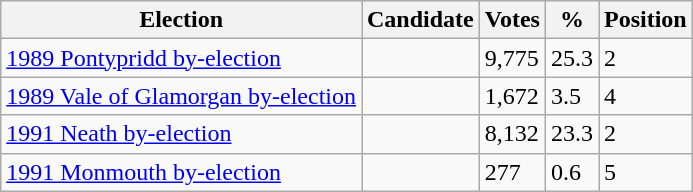<table class="wikitable sortable">
<tr>
<th>Election</th>
<th>Candidate</th>
<th>Votes</th>
<th>%</th>
<th>Position</th>
</tr>
<tr>
<td><a href='#'>1989 Pontypridd by-election</a></td>
<td></td>
<td>9,775</td>
<td>25.3</td>
<td>2</td>
</tr>
<tr>
<td><a href='#'>1989 Vale of Glamorgan by-election</a></td>
<td></td>
<td>1,672</td>
<td>3.5</td>
<td>4</td>
</tr>
<tr>
<td><a href='#'>1991 Neath by-election</a></td>
<td></td>
<td>8,132</td>
<td>23.3</td>
<td>2</td>
</tr>
<tr>
<td><a href='#'>1991 Monmouth by-election</a></td>
<td></td>
<td>277</td>
<td>0.6</td>
<td>5</td>
</tr>
</table>
